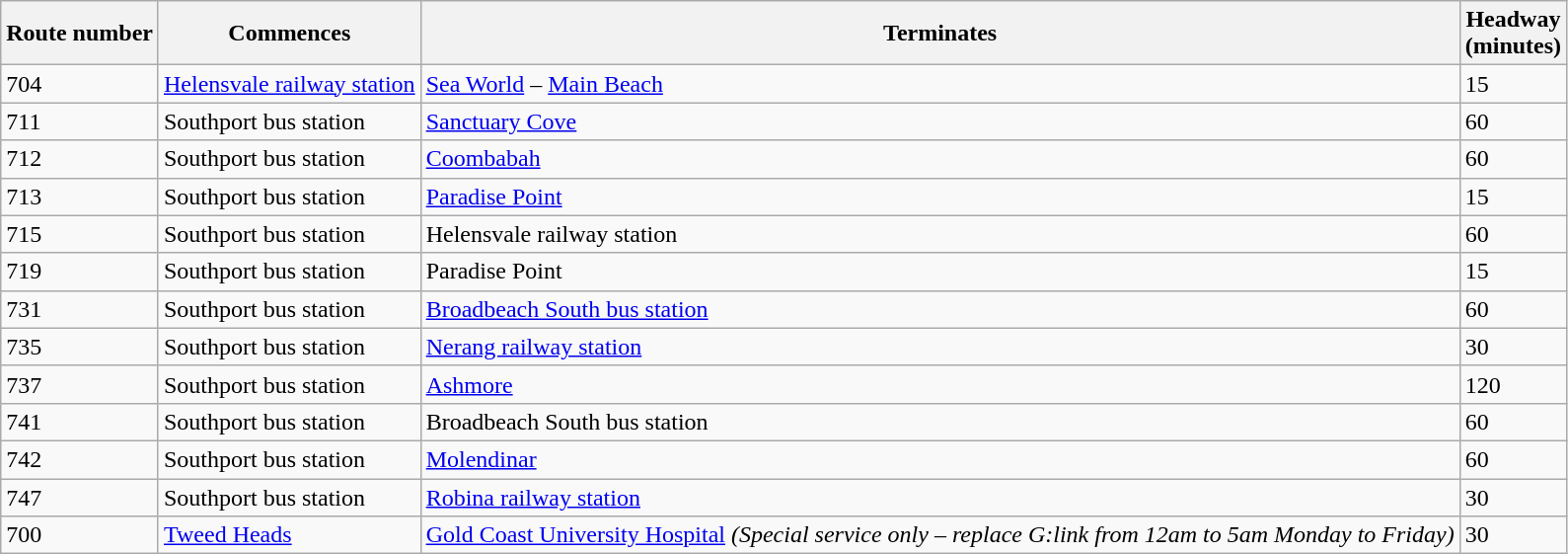<table class="wikitable">
<tr>
<th>Route number</th>
<th>Commences</th>
<th>Terminates</th>
<th>Headway<br>(minutes)</th>
</tr>
<tr>
<td>704</td>
<td><a href='#'>Helensvale railway station</a></td>
<td><a href='#'>Sea World</a> – <a href='#'>Main Beach</a></td>
<td>15</td>
</tr>
<tr>
<td>711</td>
<td>Southport bus station</td>
<td><a href='#'>Sanctuary Cove</a></td>
<td>60</td>
</tr>
<tr>
<td>712</td>
<td>Southport bus station</td>
<td><a href='#'>Coombabah</a></td>
<td>60</td>
</tr>
<tr>
<td>713</td>
<td>Southport bus station</td>
<td><a href='#'>Paradise Point</a></td>
<td>15</td>
</tr>
<tr>
<td>715</td>
<td>Southport bus station</td>
<td>Helensvale railway station</td>
<td>60</td>
</tr>
<tr>
<td>719</td>
<td>Southport bus station</td>
<td>Paradise Point</td>
<td>15</td>
</tr>
<tr>
<td>731</td>
<td>Southport bus station</td>
<td><a href='#'>Broadbeach South bus station</a></td>
<td>60</td>
</tr>
<tr>
<td>735</td>
<td>Southport bus station</td>
<td><a href='#'>Nerang railway station</a></td>
<td>30</td>
</tr>
<tr>
<td>737</td>
<td>Southport bus station</td>
<td><a href='#'>Ashmore</a></td>
<td>120</td>
</tr>
<tr>
<td>741</td>
<td>Southport bus station</td>
<td>Broadbeach South bus station</td>
<td>60</td>
</tr>
<tr>
<td>742</td>
<td>Southport bus station</td>
<td><a href='#'>Molendinar</a></td>
<td>60</td>
</tr>
<tr>
<td>747</td>
<td>Southport bus station</td>
<td><a href='#'>Robina railway station</a></td>
<td>30</td>
</tr>
<tr>
<td>700</td>
<td><a href='#'>Tweed Heads</a></td>
<td><a href='#'>Gold Coast University Hospital</a> <em>(Special service only – replace G:link from 12am to 5am Monday to Friday)</em></td>
<td>30</td>
</tr>
</table>
